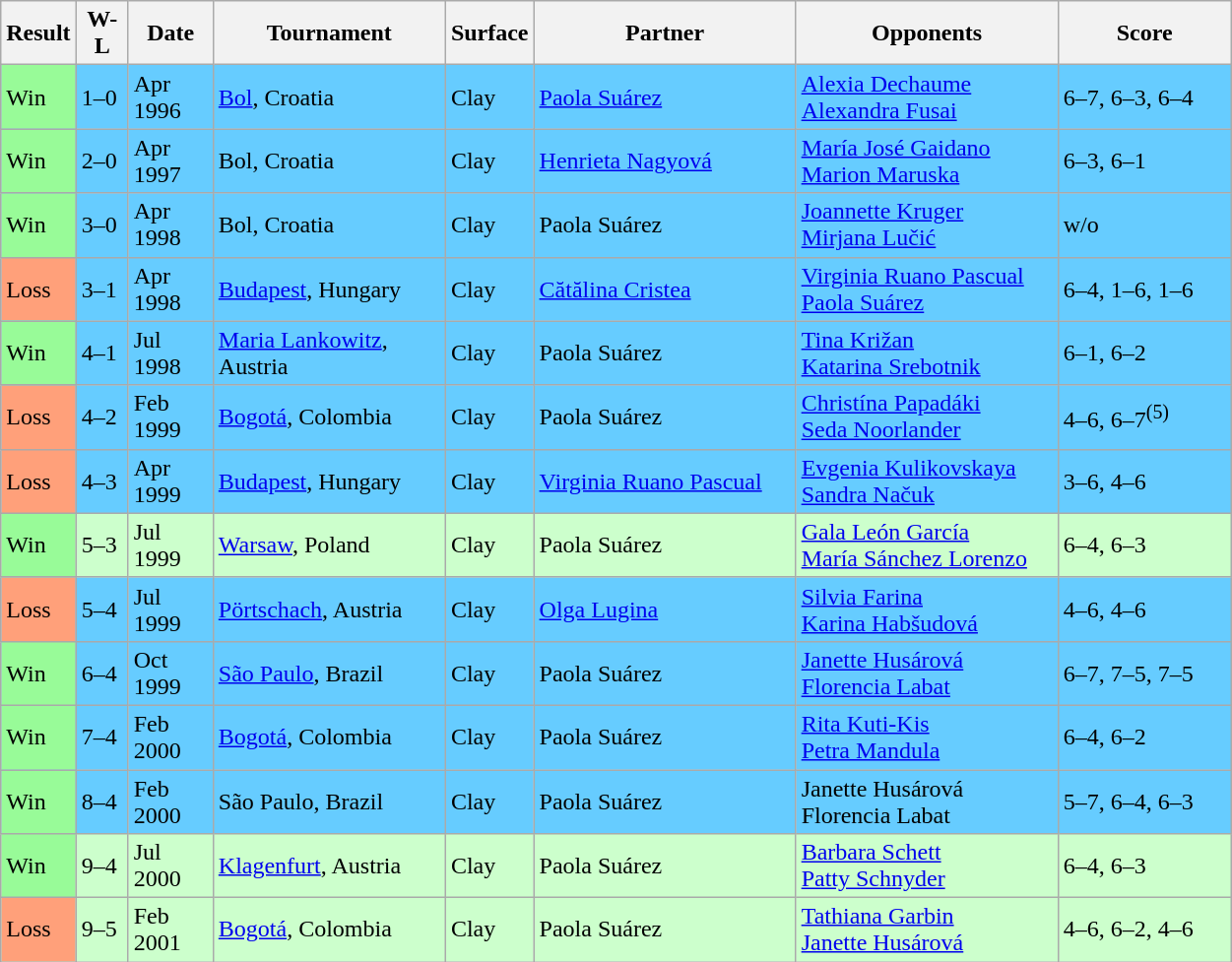<table class="sortable wikitable">
<tr>
<th>Result</th>
<th style="width:28px" class="unsortable">W-L</th>
<th style="width:50px">Date</th>
<th style="width:150px">Tournament</th>
<th style="width:50px">Surface</th>
<th style="width:170px">Partner</th>
<th style="width:170px">Opponents</th>
<th style="width:110px" class="unsortable">Score</th>
</tr>
<tr style="background:#6cf;">
<td style="background:#98fb98;">Win</td>
<td>1–0</td>
<td>Apr 1996</td>
<td><a href='#'>Bol</a>, Croatia</td>
<td>Clay</td>
<td> <a href='#'>Paola Suárez</a></td>
<td> <a href='#'>Alexia Dechaume</a> <br>  <a href='#'>Alexandra Fusai</a></td>
<td>6–7, 6–3, 6–4</td>
</tr>
<tr style="background:#6cf;">
<td style="background:#98fb98;">Win</td>
<td>2–0</td>
<td>Apr 1997</td>
<td>Bol, Croatia</td>
<td>Clay</td>
<td> <a href='#'>Henrieta Nagyová</a></td>
<td> <a href='#'>María José Gaidano</a> <br>  <a href='#'>Marion Maruska</a></td>
<td>6–3, 6–1</td>
</tr>
<tr style="background:#6cf;">
<td style="background:#98fb98;">Win</td>
<td>3–0</td>
<td>Apr 1998</td>
<td>Bol, Croatia</td>
<td>Clay</td>
<td> Paola Suárez</td>
<td> <a href='#'>Joannette Kruger</a> <br>  <a href='#'>Mirjana Lučić</a></td>
<td>w/o</td>
</tr>
<tr bgcolor=#66CCFF>
<td style="background:#ffa07a;">Loss</td>
<td>3–1</td>
<td>Apr 1998</td>
<td><a href='#'>Budapest</a>, Hungary</td>
<td>Clay</td>
<td> <a href='#'>Cătălina Cristea</a></td>
<td> <a href='#'>Virginia Ruano Pascual</a> <br>  <a href='#'>Paola Suárez</a></td>
<td>6–4, 1–6, 1–6</td>
</tr>
<tr style="background:#6cf;">
<td style="background:#98fb98;">Win</td>
<td>4–1</td>
<td>Jul 1998</td>
<td><a href='#'>Maria Lankowitz</a>, Austria</td>
<td>Clay</td>
<td> Paola Suárez</td>
<td> <a href='#'>Tina Križan</a> <br>  <a href='#'>Katarina Srebotnik</a></td>
<td>6–1, 6–2</td>
</tr>
<tr bgcolor=66CCFF>
<td style="background:#ffa07a;">Loss</td>
<td>4–2</td>
<td>Feb 1999</td>
<td><a href='#'>Bogotá</a>, Colombia</td>
<td>Clay</td>
<td> Paola Suárez</td>
<td> <a href='#'>Christína Papadáki</a><br> <a href='#'>Seda Noorlander</a></td>
<td>4–6, 6–7<sup>(5)</sup></td>
</tr>
<tr bgcolor="#66CCFF">
<td style="background:#ffa07a;">Loss</td>
<td>4–3</td>
<td>Apr 1999</td>
<td><a href='#'>Budapest</a>, Hungary</td>
<td>Clay</td>
<td> <a href='#'>Virginia Ruano Pascual</a></td>
<td> <a href='#'>Evgenia Kulikovskaya</a> <br>  <a href='#'>Sandra Načuk</a></td>
<td>3–6, 4–6</td>
</tr>
<tr style="background:#cfc;">
<td style="background:#98fb98;">Win</td>
<td>5–3</td>
<td>Jul 1999</td>
<td><a href='#'>Warsaw</a>, Poland</td>
<td>Clay</td>
<td> Paola Suárez</td>
<td> <a href='#'>Gala León García</a> <br>  <a href='#'>María Sánchez Lorenzo</a></td>
<td>6–4, 6–3</td>
</tr>
<tr bgcolor=#66CCFF>
<td style="background:#ffa07a;">Loss</td>
<td>5–4</td>
<td>Jul 1999</td>
<td><a href='#'>Pörtschach</a>, Austria</td>
<td>Clay</td>
<td> <a href='#'>Olga Lugina</a></td>
<td> <a href='#'>Silvia Farina</a> <br>  <a href='#'>Karina Habšudová</a></td>
<td>4–6, 4–6</td>
</tr>
<tr style="background:#6cf;">
<td style="background:#98fb98;">Win</td>
<td>6–4</td>
<td>Oct 1999</td>
<td><a href='#'>São Paulo</a>, Brazil</td>
<td>Clay</td>
<td> Paola Suárez</td>
<td> <a href='#'>Janette Husárová</a> <br>  <a href='#'>Florencia Labat</a></td>
<td>6–7, 7–5, 7–5</td>
</tr>
<tr style="background:#6cf;">
<td style="background:#98fb98;">Win</td>
<td>7–4</td>
<td>Feb 2000</td>
<td><a href='#'>Bogotá</a>, Colombia</td>
<td>Clay</td>
<td> Paola Suárez</td>
<td> <a href='#'>Rita Kuti-Kis</a> <br>  <a href='#'>Petra Mandula</a></td>
<td>6–4, 6–2</td>
</tr>
<tr style="background:#6cf;">
<td style="background:#98fb98;">Win</td>
<td>8–4</td>
<td>Feb 2000</td>
<td>São Paulo, Brazil</td>
<td>Clay</td>
<td> Paola Suárez</td>
<td> Janette Husárová <br>  Florencia Labat</td>
<td>5–7, 6–4, 6–3</td>
</tr>
<tr style="background:#cfc;">
<td style="background:#98fb98;">Win</td>
<td>9–4</td>
<td>Jul 2000</td>
<td><a href='#'>Klagenfurt</a>, Austria</td>
<td>Clay</td>
<td> Paola Suárez</td>
<td> <a href='#'>Barbara Schett</a> <br>  <a href='#'>Patty Schnyder</a></td>
<td>6–4, 6–3</td>
</tr>
<tr bgcolor=CCFFCC>
<td style="background:#ffa07a;">Loss</td>
<td>9–5</td>
<td>Feb 2001</td>
<td><a href='#'>Bogotá</a>, Colombia</td>
<td>Clay</td>
<td> Paola Suárez</td>
<td> <a href='#'>Tathiana Garbin</a><br> <a href='#'>Janette Husárová</a></td>
<td>4–6, 6–2, 4–6</td>
</tr>
</table>
